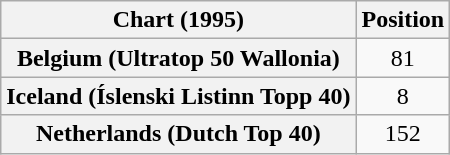<table class="wikitable sortable plainrowheaders" style="text-align:center">
<tr>
<th>Chart (1995)</th>
<th>Position</th>
</tr>
<tr>
<th scope="row">Belgium (Ultratop 50 Wallonia)</th>
<td>81</td>
</tr>
<tr>
<th scope="row">Iceland (Íslenski Listinn Topp 40)</th>
<td>8</td>
</tr>
<tr>
<th scope="row">Netherlands (Dutch Top 40)</th>
<td>152</td>
</tr>
</table>
